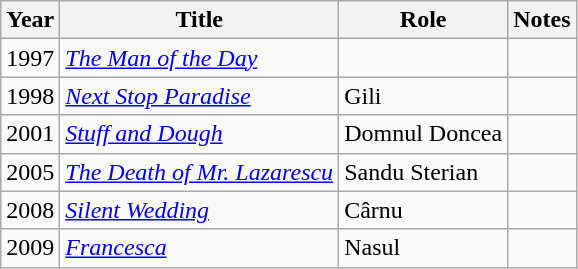<table class="wikitable sortable">
<tr>
<th>Year</th>
<th>Title</th>
<th>Role</th>
<th class="unsortable">Notes</th>
</tr>
<tr>
<td>1997</td>
<td><em><a href='#'>The Man of the Day</a></em></td>
<td></td>
<td></td>
</tr>
<tr>
<td>1998</td>
<td><em><a href='#'>Next Stop Paradise</a></em></td>
<td>Gili</td>
<td></td>
</tr>
<tr>
<td>2001</td>
<td><em><a href='#'>Stuff and Dough</a></em></td>
<td>Domnul Doncea</td>
<td></td>
</tr>
<tr>
<td>2005</td>
<td><em><a href='#'>The Death of Mr. Lazarescu</a></em></td>
<td>Sandu Sterian</td>
<td></td>
</tr>
<tr>
<td>2008</td>
<td><em><a href='#'>Silent Wedding</a></em></td>
<td>Cârnu</td>
<td></td>
</tr>
<tr>
<td>2009</td>
<td><em><a href='#'>Francesca</a></em></td>
<td>Nasul</td>
<td></td>
</tr>
</table>
